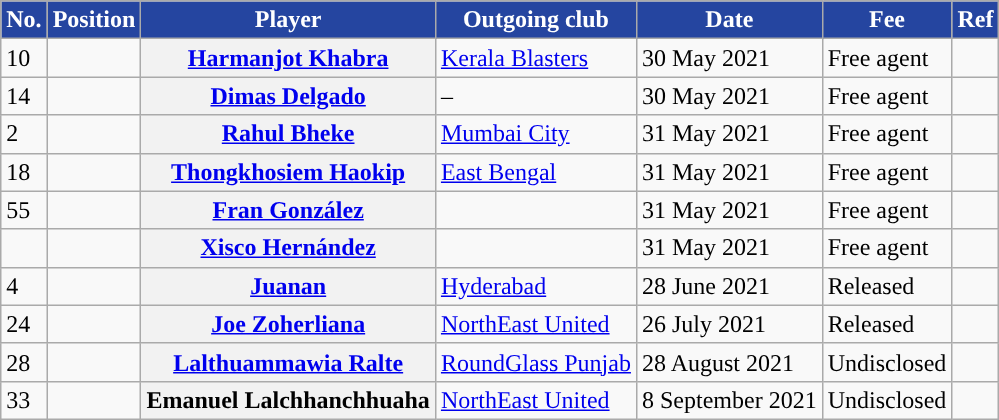<table class="wikitable plainrowheaders" style="text-align:center; text-align:left">
<tr>
<th style="background:#2545A0; color:#FFFFFF; ">No.</th>
<th scope="col" style="background:#2545A0; color:#FFFFFF; ">Position</th>
<th scope="col" style="background:#2545A0; color:#FFFFFF; ">Player</th>
<th scope="col" style="background:#2545A0; color:#FFFFFF; ">Outgoing club</th>
<th scope="col" style="background:#2545A0; color:#FFFFFF; ">Date</th>
<th scope="col" style="background:#2545A0; color:#FFFFFF; ">Fee</th>
<th scope="col" style="background:#2545A0; color:#FFFFFF; ">Ref</th>
</tr>
<tr>
<td>10</td>
<td></td>
<th scope="row"> <a href='#'>Harmanjot Khabra</a></th>
<td><a href='#'>Kerala Blasters</a></td>
<td>30 May 2021</td>
<td>Free agent</td>
<td></td>
</tr>
<tr>
<td>14</td>
<td></td>
<th scope="row"> <a href='#'>Dimas Delgado</a></th>
<td>–</td>
<td>30 May 2021</td>
<td>Free agent</td>
<td></td>
</tr>
<tr>
<td>2</td>
<td></td>
<th scope="row"> <a href='#'>Rahul Bheke</a></th>
<td><a href='#'>Mumbai City</a></td>
<td>31 May 2021</td>
<td>Free agent</td>
<td></td>
</tr>
<tr>
<td>18</td>
<td></td>
<th scope="row"> <a href='#'>Thongkhosiem Haokip</a></th>
<td><a href='#'>East Bengal</a></td>
<td>31 May 2021</td>
<td>Free agent</td>
<td></td>
</tr>
<tr>
<td>55</td>
<td></td>
<th scope="row"> <a href='#'>Fran González</a></th>
<td></td>
<td>31 May 2021</td>
<td>Free agent</td>
<td></td>
</tr>
<tr>
<td></td>
<td></td>
<th scope="row"> <a href='#'>Xisco Hernández</a></th>
<td></td>
<td>31 May 2021</td>
<td>Free agent</td>
<td></td>
</tr>
<tr>
<td>4</td>
<td></td>
<th scope="row"> <a href='#'>Juanan</a></th>
<td><a href='#'>Hyderabad</a></td>
<td>28 June 2021</td>
<td>Released</td>
<td></td>
</tr>
<tr>
<td>24</td>
<td></td>
<th scope="row"> <a href='#'>Joe Zoherliana</a></th>
<td><a href='#'>NorthEast United</a></td>
<td>26 July 2021</td>
<td>Released</td>
<td></td>
</tr>
<tr>
<td>28</td>
<td></td>
<th scope="row"> <a href='#'>Lalthuammawia Ralte</a></th>
<td><a href='#'>RoundGlass Punjab</a></td>
<td>28 August 2021</td>
<td>Undisclosed</td>
<td></td>
</tr>
<tr>
<td>33</td>
<td></td>
<th scope="row"> Emanuel Lalchhanchhuaha</th>
<td><a href='#'>NorthEast United</a></td>
<td>8 September 2021</td>
<td>Undisclosed</td>
<td></td>
</tr>
</table>
